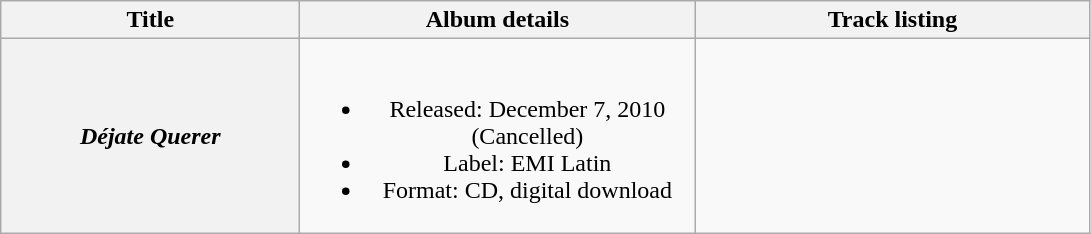<table class="wikitable plainrowheaders" style="text-align:center;">
<tr>
<th rowspan="1" scope="col" style="width:12em;">Title</th>
<th rowspan="1" scope="col" style="width:16em;">Album details</th>
<th rowspan="1" scope="col" style="width:16em;">Track listing</th>
</tr>
<tr>
<th scope="row"><em>Déjate Querer</em></th>
<td><br><ul><li>Released: December 7, 2010 (Cancelled)</li><li>Label: EMI Latin</li><li>Format: CD, digital download</li></ul></td>
<td align="left" style="font-size: 85%;"><br></td>
</tr>
</table>
